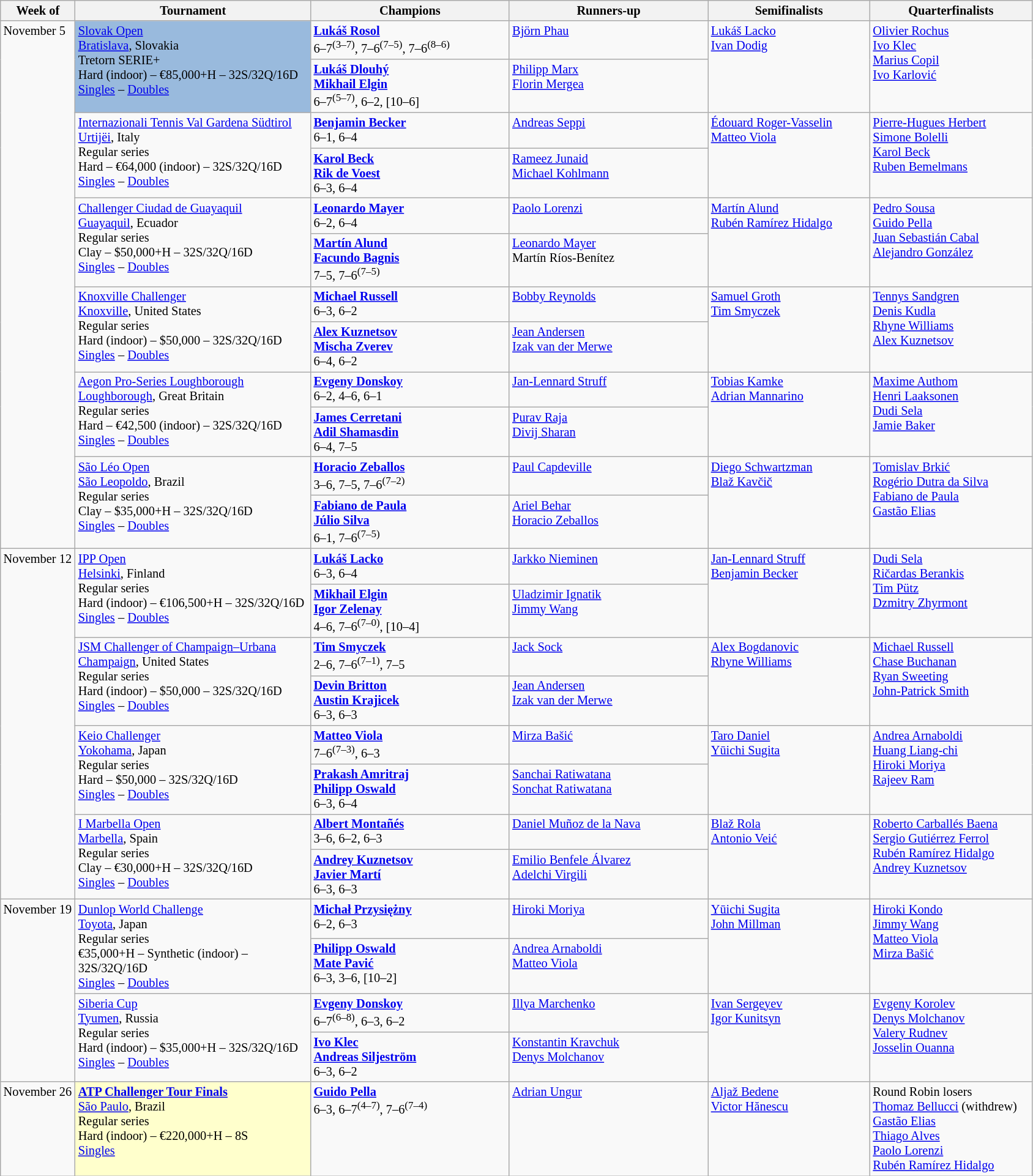<table class=wikitable style=font-size:85%;>
<tr>
<th width=75>Week of</th>
<th width=250>Tournament</th>
<th width=210>Champions</th>
<th width=210>Runners-up</th>
<th width=170>Semifinalists</th>
<th width=170>Quarterfinalists</th>
</tr>
<tr valign=top>
<td rowspan=12>November 5</td>
<td bgcolor=99badd rowspan=2><a href='#'>Slovak Open</a><br> <a href='#'>Bratislava</a>, Slovakia<br>Tretorn SERIE+ <br>Hard (indoor) – €85,000+H – 32S/32Q/16D<br><a href='#'>Singles</a> – <a href='#'>Doubles</a></td>
<td> <strong><a href='#'>Lukáš Rosol</a></strong> <br>6–7<sup>(3–7)</sup>, 7–6<sup>(7–5)</sup>, 7–6<sup>(8–6)</sup></td>
<td> <a href='#'>Björn Phau</a></td>
<td rowspan=2> <a href='#'>Lukáš Lacko</a> <br>  <a href='#'>Ivan Dodig</a></td>
<td rowspan=2> <a href='#'>Olivier Rochus</a> <br>  <a href='#'>Ivo Klec</a> <br>  <a href='#'>Marius Copil</a> <br>  <a href='#'>Ivo Karlović</a></td>
</tr>
<tr valign=top>
<td> <strong><a href='#'>Lukáš Dlouhý</a></strong><br> <strong><a href='#'>Mikhail Elgin</a></strong> <br> 6–7<sup>(5–7)</sup>, 6–2, [10–6]</td>
<td> <a href='#'>Philipp Marx</a><br> <a href='#'>Florin Mergea</a></td>
</tr>
<tr valign=top>
<td rowspan=2><a href='#'>Internazionali Tennis Val Gardena Südtirol</a><br> <a href='#'>Urtijëi</a>, Italy<br>Regular series<br>Hard – €64,000 (indoor) – 32S/32Q/16D<br><a href='#'>Singles</a> – <a href='#'>Doubles</a></td>
<td> <strong><a href='#'>Benjamin Becker</a></strong><br>6–1, 6–4</td>
<td> <a href='#'>Andreas Seppi</a></td>
<td rowspan=2> <a href='#'>Édouard Roger-Vasselin</a> <br>  <a href='#'>Matteo Viola</a></td>
<td rowspan=2> <a href='#'>Pierre-Hugues Herbert</a> <br>  <a href='#'>Simone Bolelli</a> <br>  <a href='#'>Karol Beck</a> <br>  <a href='#'>Ruben Bemelmans</a></td>
</tr>
<tr valign=top>
<td> <strong><a href='#'>Karol Beck</a></strong><br> <strong><a href='#'>Rik de Voest</a></strong><br>6–3, 6–4</td>
<td> <a href='#'>Rameez Junaid</a><br> <a href='#'>Michael Kohlmann</a></td>
</tr>
<tr valign=top>
<td rowspan=2><a href='#'>Challenger Ciudad de Guayaquil</a><br> <a href='#'>Guayaquil</a>, Ecuador<br>Regular series<br>Clay – $50,000+H – 32S/32Q/16D<br><a href='#'>Singles</a> – <a href='#'>Doubles</a></td>
<td> <strong><a href='#'>Leonardo Mayer</a></strong> <br>6–2, 6–4</td>
<td> <a href='#'>Paolo Lorenzi</a></td>
<td rowspan=2> <a href='#'>Martín Alund</a> <br>  <a href='#'>Rubén Ramírez Hidalgo</a></td>
<td rowspan=2> <a href='#'>Pedro Sousa</a> <br>  <a href='#'>Guido Pella</a> <br>  <a href='#'>Juan Sebastián Cabal</a> <br>  <a href='#'>Alejandro González</a></td>
</tr>
<tr valign=top>
<td> <strong><a href='#'>Martín Alund</a></strong><br>  <strong><a href='#'>Facundo Bagnis</a></strong> <br> 7–5, 7–6<sup>(7–5)</sup></td>
<td> <a href='#'>Leonardo Mayer</a><br>  Martín Ríos-Benítez</td>
</tr>
<tr valign=top>
<td rowspan=2><a href='#'>Knoxville Challenger</a><br> <a href='#'>Knoxville</a>, United States<br>Regular series<br>Hard (indoor) – $50,000 – 32S/32Q/16D<br><a href='#'>Singles</a> – <a href='#'>Doubles</a></td>
<td> <strong><a href='#'>Michael Russell</a></strong><br>6–3, 6–2</td>
<td> <a href='#'>Bobby Reynolds</a></td>
<td rowspan=2> <a href='#'>Samuel Groth</a> <br>  <a href='#'>Tim Smyczek</a></td>
<td rowspan=2> <a href='#'>Tennys Sandgren</a> <br>  <a href='#'>Denis Kudla</a> <br>  <a href='#'>Rhyne Williams</a> <br>  <a href='#'>Alex Kuznetsov</a></td>
</tr>
<tr valign=top>
<td> <strong><a href='#'>Alex Kuznetsov</a></strong><br> <strong><a href='#'>Mischa Zverev</a></strong> <br> 6–4, 6–2</td>
<td> <a href='#'>Jean Andersen</a><br> <a href='#'>Izak van der Merwe</a></td>
</tr>
<tr valign=top>
<td rowspan=2><a href='#'>Aegon Pro-Series Loughborough</a><br> <a href='#'>Loughborough</a>, Great Britain<br>Regular series<br>Hard – €42,500 (indoor) – 32S/32Q/16D<br><a href='#'>Singles</a> – <a href='#'>Doubles</a></td>
<td> <strong><a href='#'>Evgeny Donskoy</a></strong><br>6–2, 4–6, 6–1</td>
<td> <a href='#'>Jan-Lennard Struff</a></td>
<td rowspan=2> <a href='#'>Tobias Kamke</a> <br>  <a href='#'>Adrian Mannarino</a></td>
<td rowspan=2> <a href='#'>Maxime Authom</a> <br>  <a href='#'>Henri Laaksonen</a> <br>  <a href='#'>Dudi Sela</a> <br>  <a href='#'>Jamie Baker</a></td>
</tr>
<tr valign=top>
<td> <strong><a href='#'>James Cerretani</a></strong><br> <strong><a href='#'>Adil Shamasdin</a></strong><br>6–4, 7–5</td>
<td> <a href='#'>Purav Raja</a> <br> <a href='#'>Divij Sharan</a></td>
</tr>
<tr valign=top>
<td rowspan=2><a href='#'>São Léo Open</a><br><a href='#'>São Leopoldo</a>, Brazil<br>Regular series<br>Clay – $35,000+H – 32S/32Q/16D<br><a href='#'>Singles</a> – <a href='#'>Doubles</a></td>
<td> <strong><a href='#'>Horacio Zeballos</a></strong> <br>3–6, 7–5, 7–6<sup>(7–2)</sup></td>
<td> <a href='#'>Paul Capdeville</a></td>
<td rowspan=2> <a href='#'>Diego Schwartzman</a> <br>  <a href='#'>Blaž Kavčič</a></td>
<td rowspan=2> <a href='#'>Tomislav Brkić</a> <br>  <a href='#'>Rogério Dutra da Silva</a> <br>  <a href='#'>Fabiano de Paula</a> <br>  <a href='#'>Gastão Elias</a></td>
</tr>
<tr valign=top>
<td> <strong><a href='#'>Fabiano de Paula</a></strong><br> <strong><a href='#'>Júlio Silva</a></strong> <br> 6–1, 7–6<sup>(7–5)</sup></td>
<td> <a href='#'>Ariel Behar</a><br> <a href='#'>Horacio Zeballos</a></td>
</tr>
<tr valign=top>
<td rowspan=8>November 12</td>
<td rowspan=2><a href='#'>IPP Open</a><br> <a href='#'>Helsinki</a>, Finland<br>Regular series<br>Hard (indoor) – €106,500+H – 32S/32Q/16D<br><a href='#'>Singles</a> – <a href='#'>Doubles</a></td>
<td> <strong><a href='#'>Lukáš Lacko</a></strong><br>6–3, 6–4</td>
<td> <a href='#'>Jarkko Nieminen</a></td>
<td rowspan=2> <a href='#'>Jan-Lennard Struff</a> <br>  <a href='#'>Benjamin Becker</a></td>
<td rowspan=2> <a href='#'>Dudi Sela</a> <br>  <a href='#'>Ričardas Berankis</a> <br>  <a href='#'>Tim Pütz</a> <br>  <a href='#'>Dzmitry Zhyrmont</a></td>
</tr>
<tr valign=top>
<td> <strong><a href='#'>Mikhail Elgin</a></strong><br> <strong><a href='#'>Igor Zelenay</a></strong><br> 4–6, 7–6<sup>(7–0)</sup>, [10–4]</td>
<td> <a href='#'>Uladzimir Ignatik</a><br> <a href='#'>Jimmy Wang</a></td>
</tr>
<tr valign=top>
<td rowspan=2><a href='#'>JSM Challenger of Champaign–Urbana</a><br> <a href='#'>Champaign</a>, United States<br>Regular series<br>Hard (indoor) – $50,000 – 32S/32Q/16D<br><a href='#'>Singles</a> – <a href='#'>Doubles</a></td>
<td> <strong><a href='#'>Tim Smyczek</a></strong> <br>2–6, 7–6<sup>(7–1)</sup>, 7–5</td>
<td> <a href='#'>Jack Sock</a></td>
<td rowspan=2> <a href='#'>Alex Bogdanovic</a> <br>  <a href='#'>Rhyne Williams</a></td>
<td rowspan=2> <a href='#'>Michael Russell</a> <br>  <a href='#'>Chase Buchanan</a> <br>  <a href='#'>Ryan Sweeting</a> <br>  <a href='#'>John-Patrick Smith</a></td>
</tr>
<tr valign=top>
<td> <strong><a href='#'>Devin Britton</a></strong><br> <strong><a href='#'>Austin Krajicek</a></strong><br> 6–3, 6–3</td>
<td> <a href='#'>Jean Andersen</a><br> <a href='#'>Izak van der Merwe</a></td>
</tr>
<tr valign=top>
<td rowspan=2><a href='#'>Keio Challenger</a><br> <a href='#'>Yokohama</a>, Japan<br>Regular series<br>Hard – $50,000 – 32S/32Q/16D<br><a href='#'>Singles</a> – <a href='#'>Doubles</a></td>
<td> <strong><a href='#'>Matteo Viola</a></strong> <br> 7–6<sup>(7–3)</sup>, 6–3</td>
<td> <a href='#'>Mirza Bašić</a></td>
<td rowspan=2> <a href='#'>Taro Daniel</a> <br>  <a href='#'>Yūichi Sugita</a></td>
<td rowspan=2> <a href='#'>Andrea Arnaboldi</a> <br>  <a href='#'>Huang Liang-chi</a> <br>  <a href='#'>Hiroki Moriya</a> <br>  <a href='#'>Rajeev Ram</a></td>
</tr>
<tr valign=top>
<td> <strong><a href='#'>Prakash Amritraj</a></strong><br> <strong><a href='#'>Philipp Oswald</a></strong> <br> 6–3, 6–4</td>
<td> <a href='#'>Sanchai Ratiwatana</a><br> <a href='#'>Sonchat Ratiwatana</a></td>
</tr>
<tr valign=top>
<td rowspan=2><a href='#'>I Marbella Open</a><br> <a href='#'>Marbella</a>, Spain<br>Regular series<br>Clay – €30,000+H – 32S/32Q/16D<br><a href='#'>Singles</a> – <a href='#'>Doubles</a></td>
<td> <strong><a href='#'>Albert Montañés</a></strong> <br> 3–6, 6–2, 6–3</td>
<td> <a href='#'>Daniel Muñoz de la Nava</a></td>
<td rowspan=2> <a href='#'>Blaž Rola</a> <br>  <a href='#'>Antonio Veić</a></td>
<td rowspan=2> <a href='#'>Roberto Carballés Baena</a> <br>  <a href='#'>Sergio Gutiérrez Ferrol</a> <br>  <a href='#'>Rubén Ramírez Hidalgo</a> <br>  <a href='#'>Andrey Kuznetsov</a></td>
</tr>
<tr valign=top>
<td> <strong><a href='#'>Andrey Kuznetsov</a></strong><br> <strong><a href='#'>Javier Martí</a></strong><br>6–3, 6–3</td>
<td> <a href='#'>Emilio Benfele Álvarez</a><br> <a href='#'>Adelchi Virgili</a></td>
</tr>
<tr valign=top>
<td rowspan=4>November 19</td>
<td rowspan=2><a href='#'>Dunlop World Challenge</a><br> <a href='#'>Toyota</a>, Japan<br>Regular series<br>€35,000+H – Synthetic (indoor) – 32S/32Q/16D<br><a href='#'>Singles</a> – <a href='#'>Doubles</a></td>
<td> <strong><a href='#'>Michał Przysiężny</a></strong> <br>6–2, 6–3</td>
<td> <a href='#'>Hiroki Moriya</a></td>
<td rowspan=2> <a href='#'>Yūichi Sugita</a> <br>  <a href='#'>John Millman</a></td>
<td rowspan=2> <a href='#'>Hiroki Kondo</a> <br>  <a href='#'>Jimmy Wang</a> <br>  <a href='#'>Matteo Viola</a> <br>  <a href='#'>Mirza Bašić</a></td>
</tr>
<tr valign=top>
<td> <strong><a href='#'>Philipp Oswald</a></strong><br> <strong><a href='#'>Mate Pavić</a></strong> <br> 6–3, 3–6, [10–2]</td>
<td> <a href='#'>Andrea Arnaboldi</a><br> <a href='#'>Matteo Viola</a></td>
</tr>
<tr valign=top>
<td rowspan=2><a href='#'>Siberia Cup</a><br> <a href='#'>Tyumen</a>, Russia<br>Regular series<br>Hard (indoor) – $35,000+H – 32S/32Q/16D<br><a href='#'>Singles</a> – <a href='#'>Doubles</a></td>
<td> <strong><a href='#'>Evgeny Donskoy</a></strong> <br>6–7<sup>(6–8)</sup>, 6–3, 6–2</td>
<td> <a href='#'>Illya Marchenko</a></td>
<td rowspan=2> <a href='#'>Ivan Sergeyev</a> <br>  <a href='#'>Igor Kunitsyn</a></td>
<td rowspan=2> <a href='#'>Evgeny Korolev</a> <br>  <a href='#'>Denys Molchanov</a> <br>  <a href='#'>Valery Rudnev</a> <br>  <a href='#'>Josselin Ouanna</a></td>
</tr>
<tr valign=top>
<td> <strong><a href='#'>Ivo Klec</a></strong><br> <strong><a href='#'>Andreas Siljeström</a></strong> <br> 6–3, 6–2</td>
<td> <a href='#'>Konstantin Kravchuk</a><br> <a href='#'>Denys Molchanov</a></td>
</tr>
<tr valign=top>
<td rowspan=1>November 26</td>
<td bgcolor=#ffffcc><strong><a href='#'>ATP Challenger Tour Finals</a></strong><br> <a href='#'>São Paulo</a>, Brazil<br>Regular series<br>Hard (indoor) – €220,000+H – 8S<br><a href='#'>Singles</a></td>
<td> <strong><a href='#'>Guido Pella</a></strong> <br>6–3, 6–7<sup>(4–7)</sup>, 7–6<sup>(7–4)</sup></td>
<td> <a href='#'>Adrian Ungur</a></td>
<td> <a href='#'>Aljaž Bedene</a> <br>  <a href='#'>Victor Hănescu</a></td>
<td>Round Robin losers<br>  <a href='#'>Thomaz Bellucci</a> (withdrew) <br>  <a href='#'>Gastão Elias</a> <br>  <a href='#'>Thiago Alves</a> <br>  <a href='#'>Paolo Lorenzi</a> <br>   <a href='#'>Rubén Ramírez Hidalgo</a></td>
</tr>
</table>
